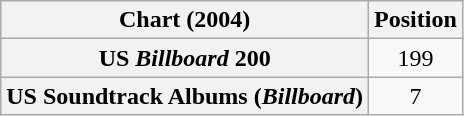<table class="wikitable sortable plainrowheaders" style="text-align:center">
<tr>
<th scope="col">Chart (2004)</th>
<th scope="col">Position</th>
</tr>
<tr>
<th scope="row">US <em>Billboard</em> 200</th>
<td>199</td>
</tr>
<tr>
<th scope="row">US Soundtrack Albums (<em>Billboard</em>)</th>
<td>7</td>
</tr>
</table>
